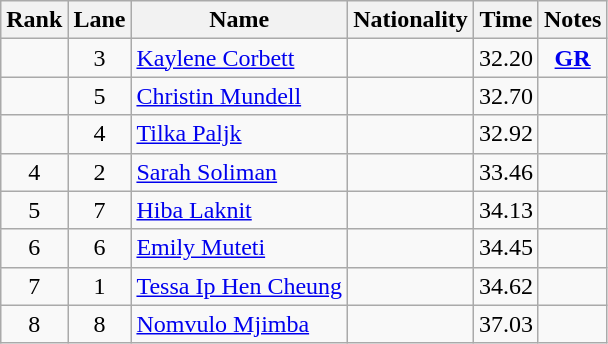<table class="wikitable sortable" style="text-align:center">
<tr>
<th>Rank</th>
<th>Lane</th>
<th>Name</th>
<th>Nationality</th>
<th>Time</th>
<th>Notes</th>
</tr>
<tr>
<td></td>
<td>3</td>
<td align=left><a href='#'>Kaylene Corbett</a></td>
<td align=left></td>
<td>32.20</td>
<td><strong><a href='#'>GR</a></strong></td>
</tr>
<tr>
<td></td>
<td>5</td>
<td align=left><a href='#'>Christin Mundell</a></td>
<td align=left></td>
<td>32.70</td>
<td></td>
</tr>
<tr>
<td></td>
<td>4</td>
<td align=left><a href='#'>Tilka Paljk</a></td>
<td align=left></td>
<td>32.92</td>
<td></td>
</tr>
<tr>
<td>4</td>
<td>2</td>
<td align=left><a href='#'>Sarah Soliman</a></td>
<td align=left></td>
<td>33.46</td>
<td></td>
</tr>
<tr>
<td>5</td>
<td>7</td>
<td align=left><a href='#'>Hiba Laknit</a></td>
<td align=left></td>
<td>34.13</td>
<td></td>
</tr>
<tr>
<td>6</td>
<td>6</td>
<td align=left><a href='#'>Emily Muteti</a></td>
<td align=left></td>
<td>34.45</td>
<td></td>
</tr>
<tr>
<td>7</td>
<td>1</td>
<td align=left><a href='#'>Tessa Ip Hen Cheung</a></td>
<td align=left></td>
<td>34.62</td>
<td></td>
</tr>
<tr>
<td>8</td>
<td>8</td>
<td align=left><a href='#'>Nomvulo Mjimba</a></td>
<td align=left></td>
<td>37.03</td>
<td></td>
</tr>
</table>
